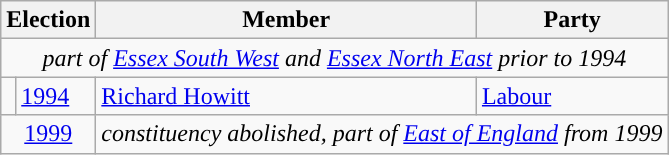<table class="wikitable">
<tr>
<th colspan="2">Election</th>
<th>Member</th>
<th>Party</th>
</tr>
<tr>
<td colspan="4" align="center"><em>part of <a href='#'>Essex South West</a> and <a href='#'>Essex North East</a> prior to 1994</em></td>
</tr>
<tr>
<td style="background-color: "></td>
<td><a href='#'>1994</a></td>
<td><a href='#'>Richard Howitt</a></td>
<td><a href='#'>Labour</a></td>
</tr>
<tr>
<td colspan="2" align="center"><a href='#'>1999</a></td>
<td colspan="2"><em>constituency abolished, part of <a href='#'>East of England</a> from 1999</em></td>
</tr>
</table>
